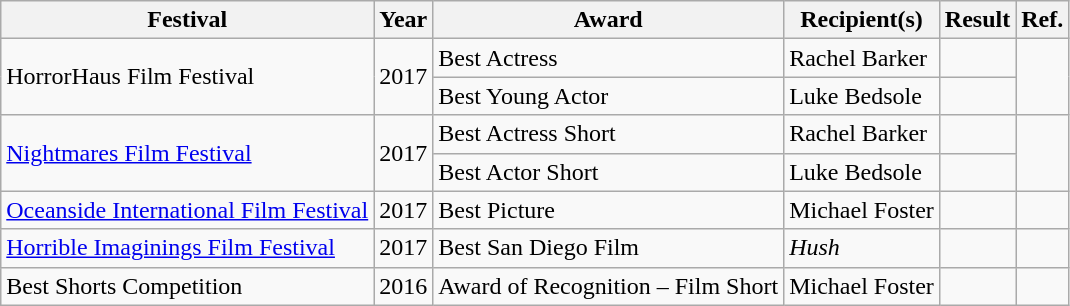<table class="wikitable">
<tr>
<th>Festival</th>
<th>Year</th>
<th>Award</th>
<th>Recipient(s)</th>
<th>Result</th>
<th>Ref.</th>
</tr>
<tr>
<td rowspan="2">HorrorHaus Film Festival</td>
<td rowspan="2">2017</td>
<td>Best Actress</td>
<td>Rachel Barker</td>
<td></td>
<td rowspan="2"></td>
</tr>
<tr>
<td>Best Young Actor</td>
<td>Luke Bedsole</td>
<td></td>
</tr>
<tr>
<td rowspan="2"><a href='#'>Nightmares Film Festival</a></td>
<td rowspan="2">2017</td>
<td>Best Actress Short</td>
<td>Rachel Barker</td>
<td></td>
<td rowspan="2"></td>
</tr>
<tr>
<td>Best Actor Short</td>
<td>Luke Bedsole</td>
<td></td>
</tr>
<tr>
<td><a href='#'>Oceanside International Film Festival</a></td>
<td>2017</td>
<td>Best Picture</td>
<td>Michael Foster</td>
<td></td>
<td></td>
</tr>
<tr>
<td><a href='#'>Horrible Imaginings Film Festival</a></td>
<td>2017</td>
<td>Best San Diego Film</td>
<td><em>Hush</em></td>
<td></td>
<td></td>
</tr>
<tr>
<td>Best Shorts Competition</td>
<td>2016</td>
<td>Award of Recognition – Film Short</td>
<td>Michael Foster</td>
<td></td>
<td></td>
</tr>
</table>
